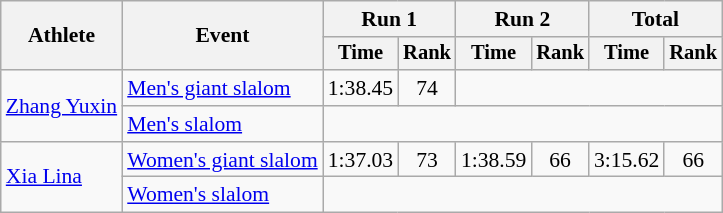<table class="wikitable" style="font-size:90%">
<tr>
<th rowspan=2>Athlete</th>
<th rowspan=2>Event</th>
<th colspan=2>Run 1</th>
<th colspan=2>Run 2</th>
<th colspan=2>Total</th>
</tr>
<tr style="font-size:95%">
<th>Time</th>
<th>Rank</th>
<th>Time</th>
<th>Rank</th>
<th>Time</th>
<th>Rank</th>
</tr>
<tr align=center>
<td align=left rowspan=2><a href='#'>Zhang Yuxin</a></td>
<td align=left><a href='#'>Men's giant slalom</a></td>
<td>1:38.45</td>
<td>74</td>
<td colspan=4></td>
</tr>
<tr align=center>
<td align=left><a href='#'>Men's slalom</a></td>
<td colspan=6></td>
</tr>
<tr align=center>
<td align=left rowspan=2><a href='#'>Xia Lina</a></td>
<td align=left><a href='#'>Women's giant slalom</a></td>
<td>1:37.03</td>
<td>73</td>
<td>1:38.59</td>
<td>66</td>
<td>3:15.62</td>
<td>66</td>
</tr>
<tr align=center>
<td align=left><a href='#'>Women's slalom</a></td>
<td colspan=6></td>
</tr>
</table>
